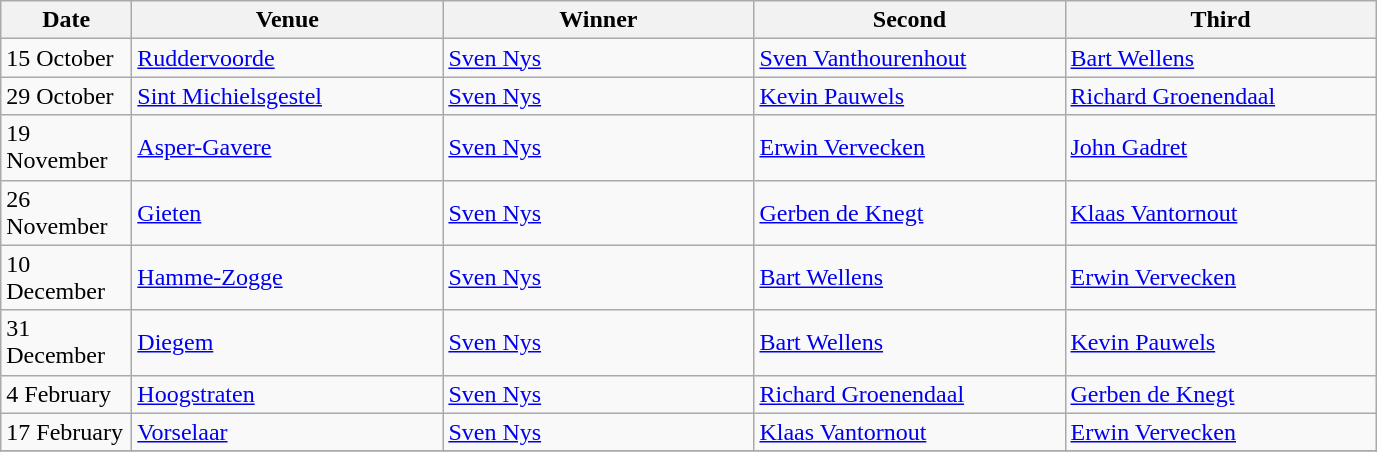<table class="wikitable">
<tr>
<th width=80>Date</th>
<th width=200>Venue</th>
<th width=200>Winner</th>
<th width=200>Second</th>
<th width=200>Third</th>
</tr>
<tr>
<td>15 October</td>
<td> <a href='#'>Ruddervoorde</a></td>
<td> <a href='#'>Sven Nys</a></td>
<td> <a href='#'>Sven Vanthourenhout</a></td>
<td> <a href='#'>Bart Wellens</a></td>
</tr>
<tr>
<td>29 October</td>
<td> <a href='#'>Sint Michielsgestel</a></td>
<td> <a href='#'>Sven Nys</a></td>
<td> <a href='#'>Kevin Pauwels</a></td>
<td> <a href='#'>Richard Groenendaal</a></td>
</tr>
<tr>
<td>19 November</td>
<td> <a href='#'>Asper-Gavere</a></td>
<td> <a href='#'>Sven Nys</a></td>
<td> <a href='#'>Erwin Vervecken</a></td>
<td> <a href='#'>John Gadret</a></td>
</tr>
<tr>
<td>26 November</td>
<td> <a href='#'>Gieten</a></td>
<td> <a href='#'>Sven Nys</a></td>
<td> <a href='#'>Gerben de Knegt</a></td>
<td> <a href='#'>Klaas Vantornout</a></td>
</tr>
<tr>
<td>10 December</td>
<td> <a href='#'>Hamme-Zogge</a></td>
<td> <a href='#'>Sven Nys</a></td>
<td> <a href='#'>Bart Wellens</a></td>
<td> <a href='#'>Erwin Vervecken</a></td>
</tr>
<tr>
<td>31 December</td>
<td> <a href='#'>Diegem</a></td>
<td> <a href='#'>Sven Nys</a></td>
<td> <a href='#'>Bart Wellens</a></td>
<td> <a href='#'>Kevin Pauwels</a></td>
</tr>
<tr>
<td>4 February</td>
<td> <a href='#'>Hoogstraten</a></td>
<td> <a href='#'>Sven Nys</a></td>
<td> <a href='#'>Richard Groenendaal</a></td>
<td> <a href='#'>Gerben de Knegt</a></td>
</tr>
<tr>
<td>17 February</td>
<td> <a href='#'>Vorselaar</a></td>
<td> <a href='#'>Sven Nys</a></td>
<td> <a href='#'>Klaas Vantornout</a></td>
<td> <a href='#'>Erwin Vervecken</a></td>
</tr>
<tr>
</tr>
</table>
